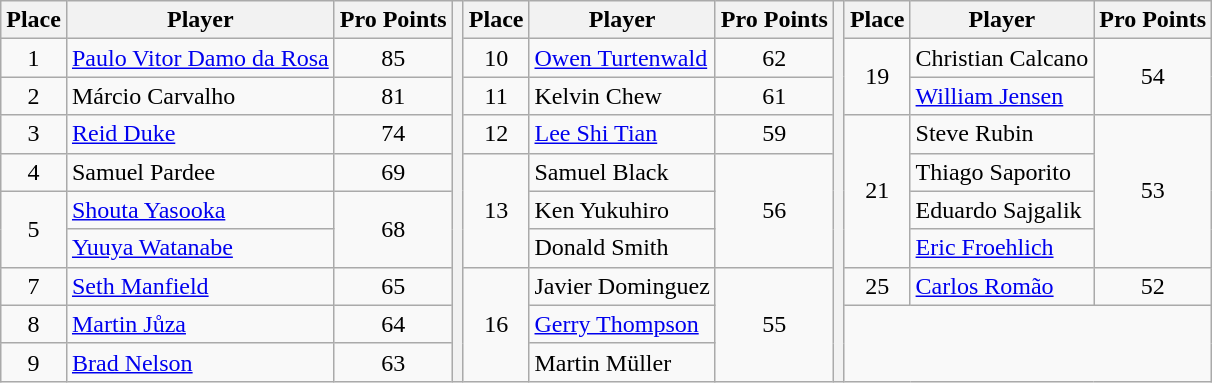<table class="wikitable">
<tr>
<th>Place</th>
<th>Player</th>
<th>Pro Points</th>
<th rowspan=10></th>
<th>Place</th>
<th>Player</th>
<th>Pro Points</th>
<th rowspan=10></th>
<th>Place</th>
<th>Player</th>
<th>Pro Points</th>
</tr>
<tr>
<td align=center>1</td>
<td> <a href='#'>Paulo Vitor Damo da Rosa</a></td>
<td align=center>85</td>
<td align=center>10</td>
<td> <a href='#'>Owen Turtenwald</a></td>
<td align=center>62</td>
<td align=center rowspan=2>19</td>
<td> Christian Calcano</td>
<td align=center rowspan=2>54</td>
</tr>
<tr>
<td align=center>2</td>
<td> Márcio Carvalho</td>
<td align=center>81</td>
<td align=center>11</td>
<td> Kelvin Chew</td>
<td align=center>61</td>
<td> <a href='#'>William Jensen</a></td>
</tr>
<tr>
<td align=center>3</td>
<td> <a href='#'>Reid Duke</a></td>
<td align=center>74</td>
<td align=center>12</td>
<td> <a href='#'>Lee Shi Tian</a></td>
<td align=center>59</td>
<td align=center rowspan=4>21</td>
<td> Steve Rubin</td>
<td align=center rowspan=4>53</td>
</tr>
<tr>
<td align=center>4</td>
<td> Samuel Pardee</td>
<td align=center>69</td>
<td align=center rowspan=3>13</td>
<td> Samuel Black</td>
<td align=center rowspan=3>56</td>
<td> Thiago Saporito</td>
</tr>
<tr>
<td align=center rowspan=2>5</td>
<td> <a href='#'>Shouta Yasooka</a></td>
<td align=center rowspan=2>68</td>
<td> Ken Yukuhiro</td>
<td> Eduardo Sajgalik</td>
</tr>
<tr>
<td> <a href='#'>Yuuya Watanabe</a></td>
<td> Donald Smith</td>
<td> <a href='#'>Eric Froehlich</a></td>
</tr>
<tr>
<td align=center>7</td>
<td> <a href='#'>Seth Manfield</a></td>
<td align=center>65</td>
<td align=center rowspan=3>16</td>
<td> Javier Dominguez</td>
<td align=center rowspan=3>55</td>
<td align=center>25</td>
<td> <a href='#'>Carlos Romão</a></td>
<td align=center>52</td>
</tr>
<tr>
<td align=center>8</td>
<td> <a href='#'>Martin Jůza</a></td>
<td align=center>64</td>
<td> <a href='#'>Gerry Thompson</a></td>
</tr>
<tr>
<td align=center>9</td>
<td> <a href='#'>Brad Nelson</a></td>
<td align=center>63</td>
<td> Martin Müller</td>
</tr>
</table>
